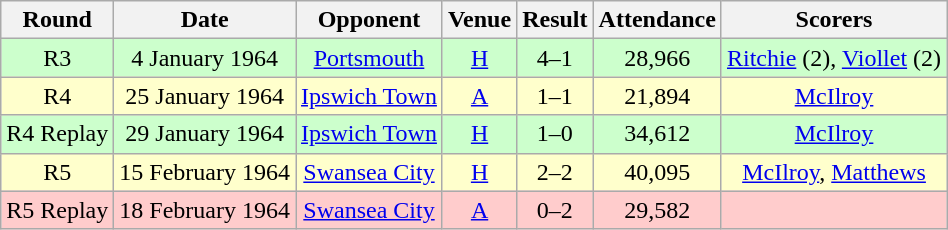<table class="wikitable" style="font-size:100%; text-align:center">
<tr>
<th>Round</th>
<th>Date</th>
<th>Opponent</th>
<th>Venue</th>
<th>Result</th>
<th>Attendance</th>
<th>Scorers</th>
</tr>
<tr style="background-color: #CCFFCC;">
<td>R3</td>
<td>4 January 1964</td>
<td><a href='#'>Portsmouth</a></td>
<td><a href='#'>H</a></td>
<td>4–1</td>
<td>28,966</td>
<td><a href='#'>Ritchie</a> (2), <a href='#'>Viollet</a> (2)</td>
</tr>
<tr style="background-color: #FFFFCC;">
<td>R4</td>
<td>25 January 1964</td>
<td><a href='#'>Ipswich Town</a></td>
<td><a href='#'>A</a></td>
<td>1–1</td>
<td>21,894</td>
<td><a href='#'>McIlroy</a></td>
</tr>
<tr style="background-color: #CCFFCC;">
<td>R4 Replay</td>
<td>29 January 1964</td>
<td><a href='#'>Ipswich Town</a></td>
<td><a href='#'>H</a></td>
<td>1–0</td>
<td>34,612</td>
<td><a href='#'>McIlroy</a></td>
</tr>
<tr style="background-color: #FFFFCC;">
<td>R5</td>
<td>15 February 1964</td>
<td><a href='#'>Swansea City</a></td>
<td><a href='#'>H</a></td>
<td>2–2</td>
<td>40,095</td>
<td><a href='#'>McIlroy</a>, <a href='#'>Matthews</a></td>
</tr>
<tr style="background-color: #FFCCCC;">
<td>R5 Replay</td>
<td>18 February 1964</td>
<td><a href='#'>Swansea City</a></td>
<td><a href='#'>A</a></td>
<td>0–2</td>
<td>29,582</td>
<td></td>
</tr>
</table>
